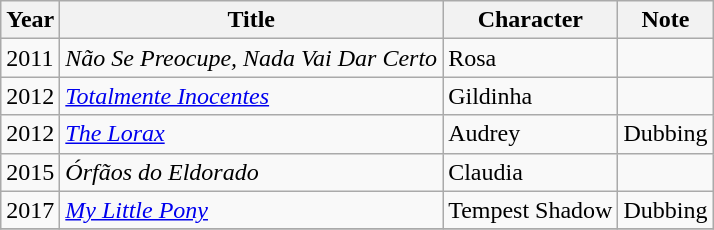<table class="wikitable">
<tr>
<th>Year</th>
<th>Title</th>
<th>Character</th>
<th>Note</th>
</tr>
<tr>
<td>2011</td>
<td><em>Não Se Preocupe, Nada Vai Dar Certo</em></td>
<td>Rosa</td>
<td></td>
</tr>
<tr>
<td>2012</td>
<td><em><a href='#'>Totalmente Inocentes</a></em></td>
<td>Gildinha</td>
<td></td>
</tr>
<tr>
<td>2012</td>
<td><em><a href='#'>The Lorax</a></em></td>
<td>Audrey</td>
<td>Dubbing</td>
</tr>
<tr>
<td>2015</td>
<td><em>Órfãos do Eldorado</em></td>
<td>Claudia</td>
<td></td>
</tr>
<tr>
<td>2017</td>
<td><em><a href='#'>My Little Pony</a></em></td>
<td>Tempest Shadow</td>
<td>Dubbing</td>
</tr>
<tr>
</tr>
</table>
